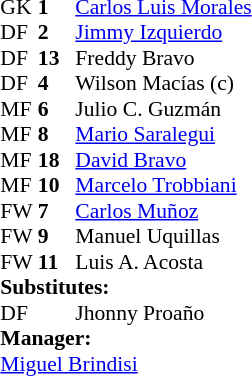<table style="font-size:90%; margin:0.2em auto;" cellspacing="0" cellpadding="0">
<tr>
<th width="25"></th>
<th width="25"></th>
</tr>
<tr>
<td>GK</td>
<td><strong>1</strong></td>
<td> <a href='#'>Carlos Luis Morales</a></td>
</tr>
<tr>
<td>DF</td>
<td><strong>2</strong></td>
<td> <a href='#'>Jimmy Izquierdo</a></td>
</tr>
<tr>
<td>DF</td>
<td><strong>13</strong></td>
<td> Freddy Bravo</td>
</tr>
<tr>
<td>DF</td>
<td><strong>4</strong></td>
<td> Wilson Macías (c)</td>
</tr>
<tr>
<td>MF</td>
<td><strong>6</strong></td>
<td> Julio C. Guzmán</td>
<td></td>
<td></td>
</tr>
<tr>
<td>MF</td>
<td><strong>8</strong></td>
<td> <a href='#'>Mario Saralegui</a></td>
</tr>
<tr>
<td>MF</td>
<td><strong>18</strong></td>
<td>  <a href='#'>David Bravo</a></td>
</tr>
<tr>
<td>MF</td>
<td><strong>10</strong></td>
<td> <a href='#'>Marcelo Trobbiani</a></td>
</tr>
<tr>
<td>FW</td>
<td><strong>7</strong></td>
<td> <a href='#'>Carlos Muñoz</a></td>
</tr>
<tr>
<td>FW</td>
<td><strong>9</strong></td>
<td> Manuel Uquillas</td>
</tr>
<tr>
<td>FW</td>
<td><strong>11</strong></td>
<td> Luis A. Acosta</td>
</tr>
<tr>
<td colspan=3><strong>Substitutes:</strong></td>
</tr>
<tr>
<td>DF</td>
<td></td>
<td> Jhonny Proaño</td>
<td></td>
<td></td>
</tr>
<tr>
<td colspan=3><strong>Manager:</strong></td>
</tr>
<tr>
<td colspan=4> <a href='#'>Miguel Brindisi</a></td>
</tr>
</table>
